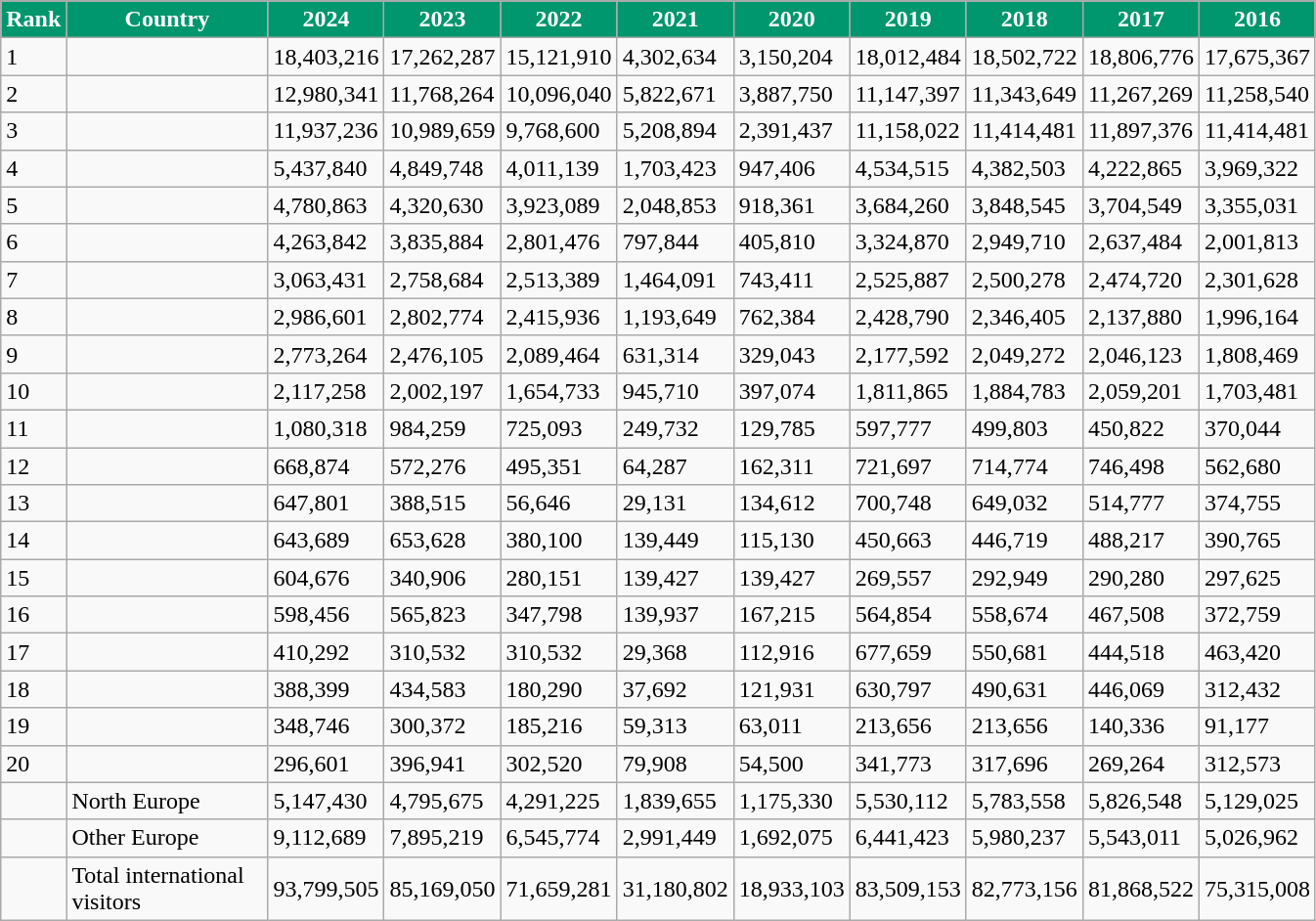<table class="wikitable sortable">
<tr>
</tr>
<tr style="color:white;">
<th style="width:5px; background:#00966E;">Rank</th>
<th style="width:130px; background:#00966E;">Country</th>
<th style="width:50px; background:#00966E;">2024</th>
<th style="width:50px; background:#00966E;">2023</th>
<th style="width:50px; background:#00966E;">2022</th>
<th style="width:50px; background:#00966E;">2021</th>
<th style="width:50px; background:#00966E;">2020</th>
<th style="width:50px; background:#00966E;">2019</th>
<th style="width:50px; background:#00966E;">2018</th>
<th style="width:50px; background:#00966E;">2017</th>
<th style="width:50px; background:#00966E;">2016</th>
</tr>
<tr>
<td>1</td>
<td></td>
<td>18,403,216</td>
<td>17,262,287</td>
<td>15,121,910</td>
<td>4,302,634</td>
<td>3,150,204</td>
<td>18,012,484</td>
<td>18,502,722</td>
<td>18,806,776</td>
<td>17,675,367</td>
</tr>
<tr>
<td>2</td>
<td></td>
<td>12,980,341</td>
<td>11,768,264</td>
<td>10,096,040</td>
<td>5,822,671</td>
<td>3,887,750</td>
<td>11,147,397</td>
<td>11,343,649</td>
<td>11,267,269</td>
<td>11,258,540</td>
</tr>
<tr>
<td>3</td>
<td></td>
<td>11,937,236</td>
<td>10,989,659</td>
<td>9,768,600</td>
<td>5,208,894</td>
<td>2,391,437</td>
<td>11,158,022</td>
<td>11,414,481</td>
<td>11,897,376</td>
<td>11,414,481</td>
</tr>
<tr>
<td>4</td>
<td></td>
<td>5,437,840</td>
<td>4,849,748</td>
<td>4,011,139</td>
<td>1,703,423</td>
<td>947,406</td>
<td>4,534,515</td>
<td>4,382,503</td>
<td>4,222,865</td>
<td>3,969,322</td>
</tr>
<tr>
<td>5</td>
<td></td>
<td>4,780,863</td>
<td>4,320,630</td>
<td>3,923,089</td>
<td>2,048,853</td>
<td>918,361</td>
<td>3,684,260</td>
<td>3,848,545</td>
<td>3,704,549</td>
<td>3,355,031</td>
</tr>
<tr>
<td>6</td>
<td></td>
<td>4,263,842</td>
<td>3,835,884</td>
<td>2,801,476</td>
<td>797,844</td>
<td>405,810</td>
<td>3,324,870</td>
<td>2,949,710</td>
<td>2,637,484</td>
<td>2,001,813</td>
</tr>
<tr>
<td>7</td>
<td></td>
<td>3,063,431</td>
<td>2,758,684</td>
<td>2,513,389</td>
<td>1,464,091</td>
<td>743,411</td>
<td>2,525,887</td>
<td>2,500,278</td>
<td>2,474,720</td>
<td>2,301,628</td>
</tr>
<tr>
<td>8</td>
<td></td>
<td>2,986,601</td>
<td>2,802,774</td>
<td>2,415,936</td>
<td>1,193,649</td>
<td>762,384</td>
<td>2,428,790</td>
<td>2,346,405</td>
<td>2,137,880</td>
<td>1,996,164</td>
</tr>
<tr>
<td>9</td>
<td></td>
<td>2,773,264</td>
<td>2,476,105</td>
<td>2,089,464</td>
<td>631,314</td>
<td>329,043</td>
<td>2,177,592</td>
<td>2,049,272</td>
<td>2,046,123</td>
<td>1,808,469</td>
</tr>
<tr>
<td>10</td>
<td></td>
<td>2,117,258</td>
<td>2,002,197</td>
<td>1,654,733</td>
<td>945,710</td>
<td>397,074</td>
<td>1,811,865</td>
<td>1,884,783</td>
<td>2,059,201</td>
<td>1,703,481</td>
</tr>
<tr>
<td>11</td>
<td></td>
<td>1,080,318</td>
<td>984,259</td>
<td>725,093</td>
<td>249,732</td>
<td>129,785</td>
<td>597,777</td>
<td>499,803</td>
<td>450,822</td>
<td>370,044</td>
</tr>
<tr>
<td>12</td>
<td></td>
<td>668,874</td>
<td>572,276</td>
<td>495,351</td>
<td>64,287</td>
<td>162,311</td>
<td>721,697</td>
<td>714,774</td>
<td>746,498</td>
<td>562,680</td>
</tr>
<tr>
<td>13</td>
<td></td>
<td>647,801</td>
<td>388,515</td>
<td>56,646</td>
<td>29,131</td>
<td>134,612</td>
<td>700,748</td>
<td>649,032</td>
<td>514,777</td>
<td>374,755</td>
</tr>
<tr>
<td>14</td>
<td></td>
<td>643,689</td>
<td>653,628</td>
<td>380,100</td>
<td>139,449</td>
<td>115,130</td>
<td>450,663</td>
<td>446,719</td>
<td>488,217</td>
<td>390,765</td>
</tr>
<tr>
<td>15</td>
<td></td>
<td>604,676</td>
<td>340,906</td>
<td>280,151</td>
<td>139,427</td>
<td>139,427</td>
<td>269,557</td>
<td>292,949</td>
<td>290,280</td>
<td>297,625</td>
</tr>
<tr>
<td>16</td>
<td></td>
<td>598,456</td>
<td>565,823</td>
<td>347,798</td>
<td>139,937</td>
<td>167,215</td>
<td>564,854</td>
<td>558,674</td>
<td>467,508</td>
<td>372,759</td>
</tr>
<tr>
<td>17</td>
<td></td>
<td>410,292</td>
<td>310,532</td>
<td>310,532</td>
<td>29,368</td>
<td>112,916</td>
<td>677,659</td>
<td>550,681</td>
<td>444,518</td>
<td>463,420</td>
</tr>
<tr>
<td>18</td>
<td></td>
<td>388,399</td>
<td>434,583</td>
<td>180,290</td>
<td>37,692</td>
<td>121,931</td>
<td>630,797</td>
<td>490,631</td>
<td>446,069</td>
<td>312,432</td>
</tr>
<tr>
<td>19</td>
<td></td>
<td>348,746</td>
<td>300,372</td>
<td>185,216</td>
<td>59,313</td>
<td>63,011</td>
<td>213,656</td>
<td>213,656</td>
<td>140,336</td>
<td>91,177</td>
</tr>
<tr>
<td>20</td>
<td></td>
<td>296,601</td>
<td>396,941</td>
<td>302,520</td>
<td>79,908</td>
<td>54,500</td>
<td>341,773</td>
<td>317,696</td>
<td>269,264</td>
<td>312,573</td>
</tr>
<tr>
<td></td>
<td>North Europe</td>
<td>5,147,430</td>
<td>4,795,675</td>
<td>4,291,225</td>
<td>1,839,655</td>
<td>1,175,330</td>
<td>5,530,112</td>
<td>5,783,558</td>
<td>5,826,548</td>
<td>5,129,025</td>
</tr>
<tr>
<td></td>
<td>Other Europe</td>
<td>9,112,689</td>
<td>7,895,219</td>
<td>6,545,774</td>
<td>2,991,449</td>
<td>1,692,075</td>
<td>6,441,423</td>
<td>5,980,237</td>
<td>5,543,011</td>
<td>5,026,962</td>
</tr>
<tr>
<td></td>
<td>Total international visitors</td>
<td>93,799,505</td>
<td>85,169,050</td>
<td>71,659,281</td>
<td>31,180,802</td>
<td>18,933,103</td>
<td>83,509,153</td>
<td>82,773,156</td>
<td>81,868,522</td>
<td>75,315,008</td>
</tr>
</table>
